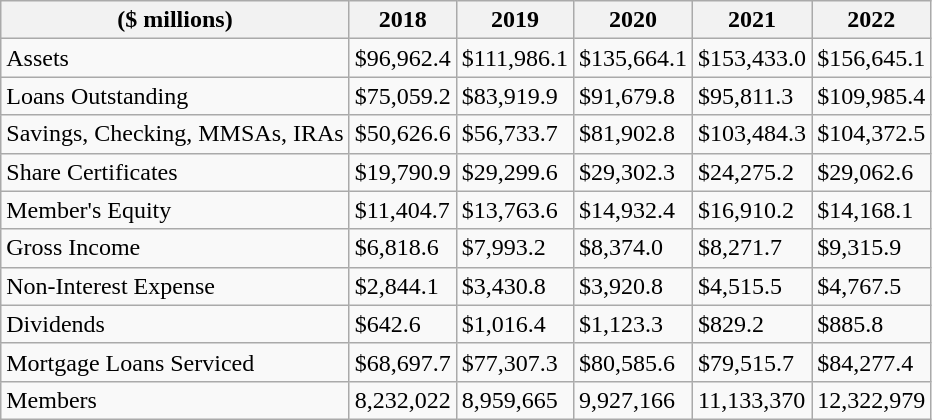<table class="wikitable">
<tr>
<th>($ millions)</th>
<th>2018</th>
<th>2019</th>
<th>2020</th>
<th>2021</th>
<th>2022</th>
</tr>
<tr>
<td>Assets</td>
<td>$96,962.4</td>
<td>$111,986.1</td>
<td>$135,664.1</td>
<td>$153,433.0</td>
<td>$156,645.1</td>
</tr>
<tr>
<td>Loans Outstanding</td>
<td>$75,059.2</td>
<td>$83,919.9</td>
<td>$91,679.8</td>
<td>$95,811.3</td>
<td>$109,985.4</td>
</tr>
<tr>
<td>Savings, Checking, MMSAs, IRAs</td>
<td>$50,626.6</td>
<td>$56,733.7</td>
<td>$81,902.8</td>
<td>$103,484.3</td>
<td>$104,372.5</td>
</tr>
<tr>
<td>Share Certificates</td>
<td>$19,790.9</td>
<td>$29,299.6</td>
<td>$29,302.3</td>
<td>$24,275.2</td>
<td>$29,062.6</td>
</tr>
<tr>
<td>Member's Equity</td>
<td>$11,404.7</td>
<td>$13,763.6</td>
<td>$14,932.4</td>
<td>$16,910.2</td>
<td>$14,168.1</td>
</tr>
<tr>
<td>Gross Income</td>
<td>$6,818.6</td>
<td>$7,993.2</td>
<td>$8,374.0</td>
<td>$8,271.7</td>
<td>$9,315.9</td>
</tr>
<tr>
<td>Non-Interest Expense</td>
<td>$2,844.1</td>
<td>$3,430.8</td>
<td>$3,920.8</td>
<td>$4,515.5</td>
<td>$4,767.5</td>
</tr>
<tr>
<td>Dividends</td>
<td>$642.6</td>
<td>$1,016.4</td>
<td>$1,123.3</td>
<td>$829.2</td>
<td>$885.8</td>
</tr>
<tr>
<td>Mortgage Loans Serviced</td>
<td>$68,697.7</td>
<td>$77,307.3</td>
<td>$80,585.6</td>
<td>$79,515.7</td>
<td>$84,277.4</td>
</tr>
<tr>
<td>Members</td>
<td>8,232,022</td>
<td>8,959,665</td>
<td>9,927,166</td>
<td>11,133,370</td>
<td>12,322,979</td>
</tr>
</table>
